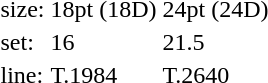<table style="margin-left:40px;">
<tr>
<td>size:</td>
<td>18pt (18D)</td>
<td>24pt (24D)</td>
</tr>
<tr>
<td>set:</td>
<td>16</td>
<td>21.5</td>
</tr>
<tr>
<td>line:</td>
<td>T.1984</td>
<td>T.2640</td>
</tr>
</table>
